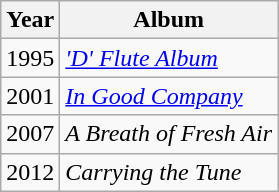<table class="wikitable">
<tr>
<th>Year</th>
<th>Album</th>
</tr>
<tr>
<td>1995</td>
<td><em><a href='#'>'D' Flute Album</a></em></td>
</tr>
<tr>
<td>2001</td>
<td><a href='#'><em>In Good Company</em></a></td>
</tr>
<tr>
<td>2007</td>
<td><em>A Breath of Fresh Air</em></td>
</tr>
<tr>
<td>2012</td>
<td><em>Carrying the Tune</em></td>
</tr>
</table>
